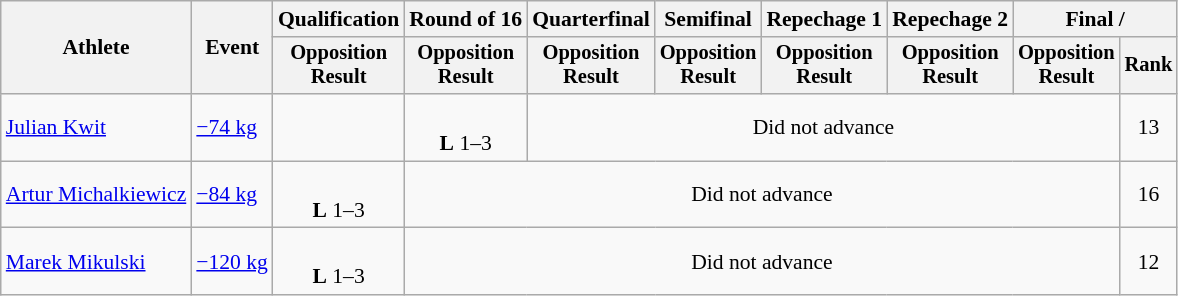<table class="wikitable" style="font-size:90%">
<tr>
<th rowspan="2">Athlete</th>
<th rowspan="2">Event</th>
<th>Qualification</th>
<th>Round of 16</th>
<th>Quarterfinal</th>
<th>Semifinal</th>
<th>Repechage 1</th>
<th>Repechage 2</th>
<th colspan=2>Final / </th>
</tr>
<tr style="font-size: 95%">
<th>Opposition<br>Result</th>
<th>Opposition<br>Result</th>
<th>Opposition<br>Result</th>
<th>Opposition<br>Result</th>
<th>Opposition<br>Result</th>
<th>Opposition<br>Result</th>
<th>Opposition<br>Result</th>
<th>Rank</th>
</tr>
<tr align=center>
<td align=left><a href='#'>Julian Kwit</a></td>
<td align=left><a href='#'>−74 kg</a></td>
<td></td>
<td><br><strong>L</strong> 1–3 <sup></sup></td>
<td colspan=5>Did not advance</td>
<td>13</td>
</tr>
<tr align=center>
<td align=left><a href='#'>Artur Michalkiewicz</a></td>
<td align=left><a href='#'>−84 kg</a></td>
<td><br><strong>L</strong> 1–3 <sup></sup></td>
<td colspan=6>Did not advance</td>
<td>16</td>
</tr>
<tr align=center>
<td align=left><a href='#'>Marek Mikulski</a></td>
<td align=left><a href='#'>−120 kg</a></td>
<td><br><strong>L</strong> 1–3 <sup></sup></td>
<td colspan=6>Did not advance</td>
<td>12</td>
</tr>
</table>
